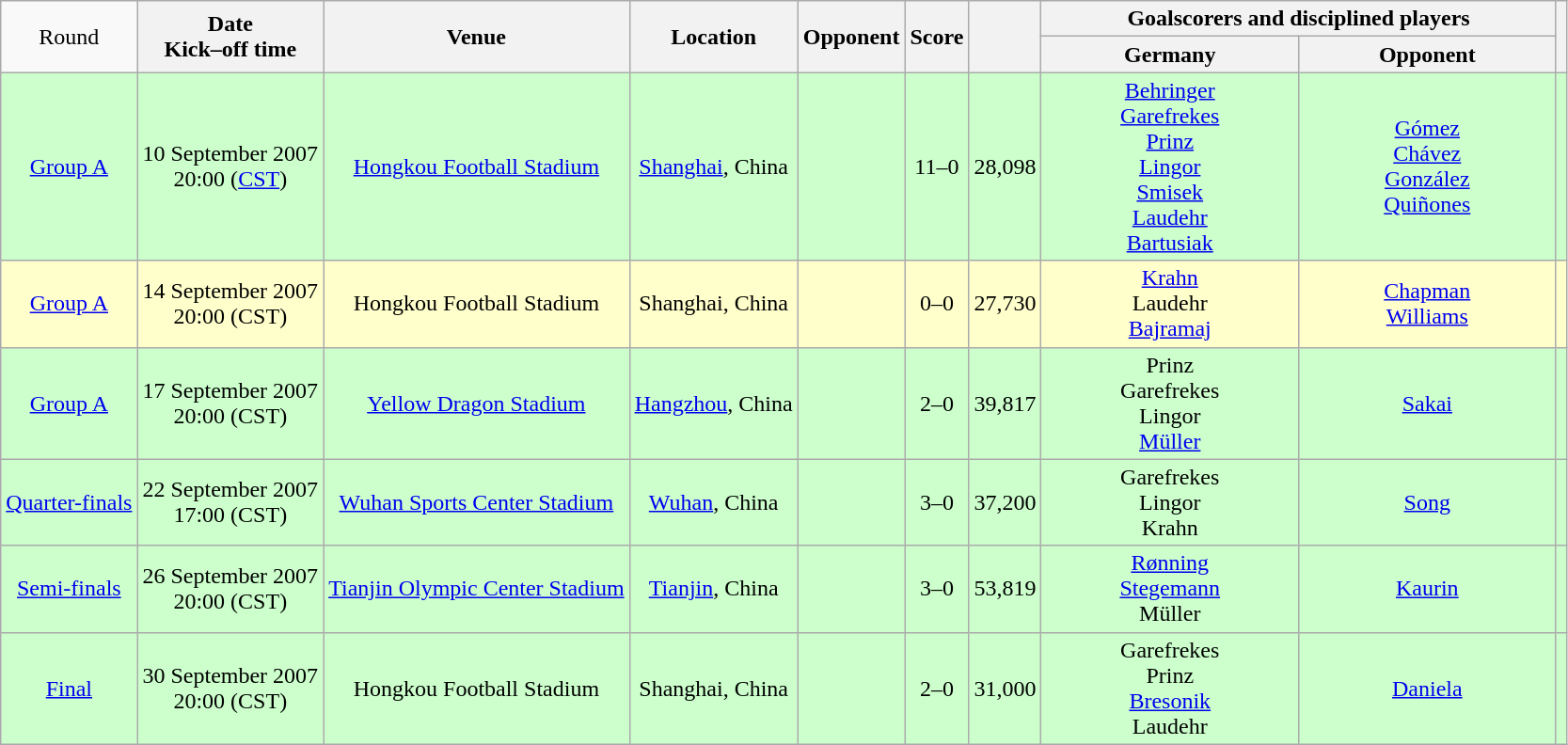<table class="wikitable" Style="text-align: center">
<tr>
<td rowspan="2">Round</td>
<th rowspan="2">Date<br>Kick–off time</th>
<th rowspan="2">Venue</th>
<th rowspan="2">Location</th>
<th rowspan="2">Opponent</th>
<th rowspan="2">Score<br></th>
<th rowspan="2"></th>
<th colspan="2">Goalscorers and disciplined players</th>
<th rowspan="2"></th>
</tr>
<tr>
<th style="width:175px">Germany</th>
<th style="width:175px">Opponent</th>
</tr>
<tr style="background:#cfc">
<td><a href='#'>Group A</a></td>
<td>10 September 2007<br>20:00 (<a href='#'>CST</a>)</td>
<td><a href='#'>Hongkou Football Stadium</a></td>
<td><a href='#'>Shanghai</a>, China</td>
<td></td>
<td>11–0</td>
<td>28,098</td>
<td><a href='#'>Behringer</a> <br><a href='#'>Garefrekes</a> <br><a href='#'>Prinz</a> <br><a href='#'>Lingor</a> <br><a href='#'>Smisek</a> <br><a href='#'>Laudehr</a> <br><a href='#'>Bartusiak</a> </td>
<td><a href='#'>Gómez</a> <br><a href='#'>Chávez</a> <br><a href='#'>González</a> <br><a href='#'>Quiñones</a> </td>
<td></td>
</tr>
<tr style="background:#ffc">
<td><a href='#'>Group A</a></td>
<td>14 September 2007<br>20:00 (CST)</td>
<td>Hongkou Football Stadium</td>
<td>Shanghai, China</td>
<td></td>
<td>0–0</td>
<td>27,730</td>
<td><a href='#'>Krahn</a> <br>Laudehr <br><a href='#'>Bajramaj</a> </td>
<td><a href='#'>Chapman</a> <br><a href='#'>Williams</a> </td>
<td></td>
</tr>
<tr style="background:#cfc">
<td><a href='#'>Group A</a></td>
<td>17 September 2007<br>20:00 (CST)</td>
<td><a href='#'>Yellow Dragon Stadium</a></td>
<td><a href='#'>Hangzhou</a>, China</td>
<td></td>
<td>2–0</td>
<td>39,817</td>
<td>Prinz <br>Garefrekes <br>Lingor <br><a href='#'>Müller</a> </td>
<td><a href='#'>Sakai</a> </td>
<td></td>
</tr>
<tr style="background:#cfc">
<td><a href='#'>Quarter-finals</a></td>
<td>22 September 2007<br>17:00 (CST)</td>
<td><a href='#'>Wuhan Sports Center Stadium</a></td>
<td><a href='#'>Wuhan</a>, China</td>
<td></td>
<td>3–0</td>
<td>37,200</td>
<td>Garefrekes <br>Lingor <br>Krahn </td>
<td><a href='#'>Song</a> </td>
<td></td>
</tr>
<tr style="background:#cfc">
<td><a href='#'>Semi-finals</a></td>
<td>26 September 2007<br>20:00 (CST)</td>
<td><a href='#'>Tianjin Olympic Center Stadium</a></td>
<td><a href='#'>Tianjin</a>, China</td>
<td></td>
<td>3–0</td>
<td>53,819</td>
<td><a href='#'>Rønning</a> <br><a href='#'>Stegemann</a> <br>Müller </td>
<td><a href='#'>Kaurin</a> </td>
<td></td>
</tr>
<tr style="background:#cfc">
<td><a href='#'>Final</a></td>
<td>30 September 2007<br>20:00 (CST)</td>
<td>Hongkou Football Stadium</td>
<td>Shanghai, China</td>
<td></td>
<td>2–0</td>
<td>31,000</td>
<td>Garefrekes <br>Prinz <br><a href='#'>Bresonik</a> <br>Laudehr </td>
<td><a href='#'>Daniela</a> </td>
<td></td>
</tr>
</table>
